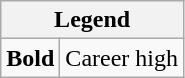<table class="wikitable mw-collapsible mw-collapsed">
<tr>
<th colspan="2">Legend</th>
</tr>
<tr>
<td><strong>Bold</strong></td>
<td>Career high</td>
</tr>
</table>
